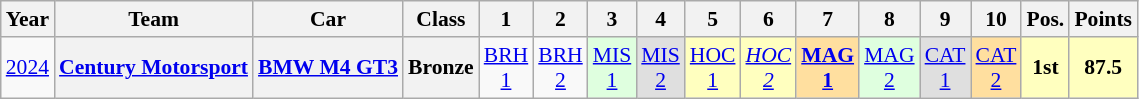<table class="wikitable" border="1" style="text-align:center; font-size:90%;">
<tr>
<th>Year</th>
<th>Team</th>
<th>Car</th>
<th>Class</th>
<th>1</th>
<th>2</th>
<th>3</th>
<th>4</th>
<th>5</th>
<th>6</th>
<th>7</th>
<th>8</th>
<th>9</th>
<th>10</th>
<th>Pos.</th>
<th>Points</th>
</tr>
<tr>
<td><a href='#'>2024</a></td>
<th><a href='#'>Century Motorsport</a></th>
<th><a href='#'>BMW M4 GT3</a></th>
<th>Bronze</th>
<td><a href='#'>BRH<br>1</a></td>
<td><a href='#'>BRH<br>2</a></td>
<td style="background:#DFFFDF;"><a href='#'>MIS<br>1</a><br></td>
<td style="background:#DFDFDF;"><a href='#'>MIS<br>2</a><br></td>
<td style="background:#FFFFBF;"><a href='#'>HOC<br>1</a><br></td>
<td style="background:#FFFFBF;"><em><a href='#'>HOC<br>2</a></em><br></td>
<td style="background:#FFDF9F;"><strong><a href='#'>MAG<br>1</a></strong><br></td>
<td style="background:#DFFFDF;"><a href='#'>MAG<br>2</a><br></td>
<td style="background:#DFDFDF;"><a href='#'>CAT<br>1</a><br></td>
<td style="background:#FFDF9F;"><a href='#'>CAT<br>2</a><br></td>
<th style="background:#FFFFBF;">1st</th>
<th style="background:#FFFFBF;">87.5</th>
</tr>
</table>
